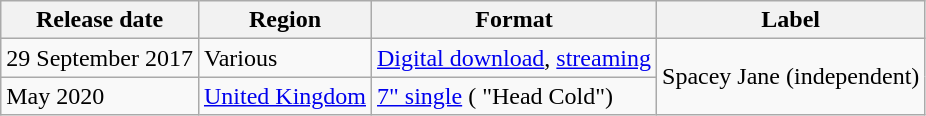<table class="wikitable">
<tr>
<th>Release date</th>
<th>Region</th>
<th>Format</th>
<th>Label</th>
</tr>
<tr>
<td>29 September 2017</td>
<td>Various</td>
<td><a href='#'>Digital download</a>, <a href='#'>streaming</a></td>
<td rowspan="2">Spacey Jane (independent)</td>
</tr>
<tr>
<td>May 2020</td>
<td><a href='#'>United Kingdom</a></td>
<td><a href='#'>7" single</a> ( "Head Cold")</td>
</tr>
</table>
